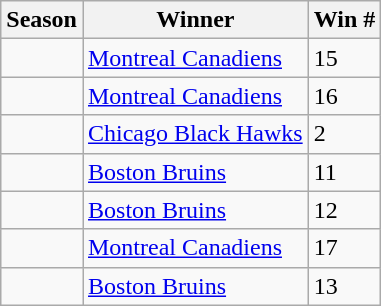<table class="wikitable">
<tr>
<th>Season</th>
<th>Winner</th>
<th>Win #</th>
</tr>
<tr>
<td></td>
<td><a href='#'>Montreal Canadiens</a> </td>
<td>15</td>
</tr>
<tr>
<td></td>
<td><a href='#'>Montreal Canadiens</a> </td>
<td>16</td>
</tr>
<tr>
<td></td>
<td><a href='#'>Chicago Black Hawks</a></td>
<td>2</td>
</tr>
<tr>
<td></td>
<td><a href='#'>Boston Bruins</a></td>
<td>11</td>
</tr>
<tr>
<td></td>
<td><a href='#'>Boston Bruins</a> </td>
<td>12</td>
</tr>
<tr>
<td></td>
<td><a href='#'>Montreal Canadiens</a> </td>
<td>17</td>
</tr>
<tr>
<td></td>
<td><a href='#'>Boston Bruins</a></td>
<td>13</td>
</tr>
</table>
